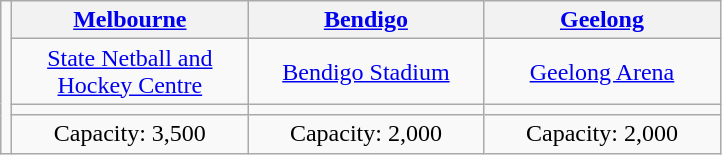<table class=wikitable align="center" style="text-align:center;">
<tr>
<td rowspan=4></td>
<th width=150px><a href='#'>Melbourne</a></th>
<th width=150px><a href='#'>Bendigo</a></th>
<th width=150px><a href='#'>Geelong</a></th>
</tr>
<tr>
<td><a href='#'>State Netball and Hockey Centre</a></td>
<td><a href='#'>Bendigo Stadium</a></td>
<td><a href='#'>Geelong Arena</a></td>
</tr>
<tr>
<td></td>
<td></td>
<td></td>
</tr>
<tr>
<td>Capacity: 3,500</td>
<td>Capacity: 2,000</td>
<td>Capacity: 2,000</td>
</tr>
</table>
